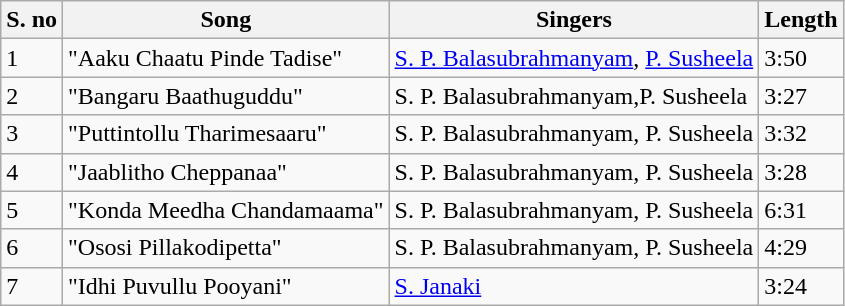<table class="wikitable">
<tr>
<th>S. no</th>
<th>Song</th>
<th>Singers</th>
<th>Length</th>
</tr>
<tr>
<td>1</td>
<td>"Aaku Chaatu Pinde Tadise"</td>
<td><a href='#'>S. P. Balasubrahmanyam</a>, <a href='#'>P. Susheela</a></td>
<td>3:50</td>
</tr>
<tr>
<td>2</td>
<td>"Bangaru Baathuguddu"</td>
<td>S. P. Balasubrahmanyam,P. Susheela</td>
<td>3:27</td>
</tr>
<tr>
<td>3</td>
<td>"Puttintollu Tharimesaaru"</td>
<td>S. P. Balasubrahmanyam, P. Susheela</td>
<td>3:32</td>
</tr>
<tr>
<td>4</td>
<td>"Jaablitho Cheppanaa"</td>
<td>S. P. Balasubrahmanyam, P. Susheela</td>
<td>3:28</td>
</tr>
<tr>
<td>5</td>
<td>"Konda Meedha Chandamaama"</td>
<td>S. P. Balasubrahmanyam, P. Susheela</td>
<td>6:31</td>
</tr>
<tr>
<td>6</td>
<td>"Ososi Pillakodipetta"</td>
<td>S. P. Balasubrahmanyam, P. Susheela</td>
<td>4:29</td>
</tr>
<tr>
<td>7</td>
<td>"Idhi Puvullu Pooyani"</td>
<td><a href='#'>S. Janaki</a></td>
<td>3:24</td>
</tr>
</table>
